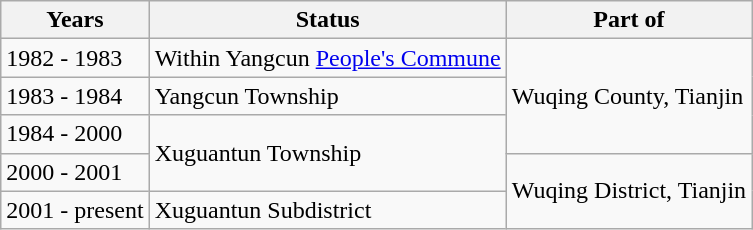<table class="wikitable">
<tr>
<th>Years</th>
<th>Status</th>
<th>Part of</th>
</tr>
<tr>
<td>1982 - 1983</td>
<td>Within Yangcun <a href='#'>People's Commune</a></td>
<td rowspan="3">Wuqing County, Tianjin</td>
</tr>
<tr>
<td>1983 - 1984</td>
<td>Yangcun Township</td>
</tr>
<tr>
<td>1984 - 2000</td>
<td rowspan="2">Xuguantun Township</td>
</tr>
<tr>
<td>2000 - 2001</td>
<td rowspan="2">Wuqing District, Tianjin</td>
</tr>
<tr>
<td>2001 - present</td>
<td>Xuguantun Subdistrict</td>
</tr>
</table>
